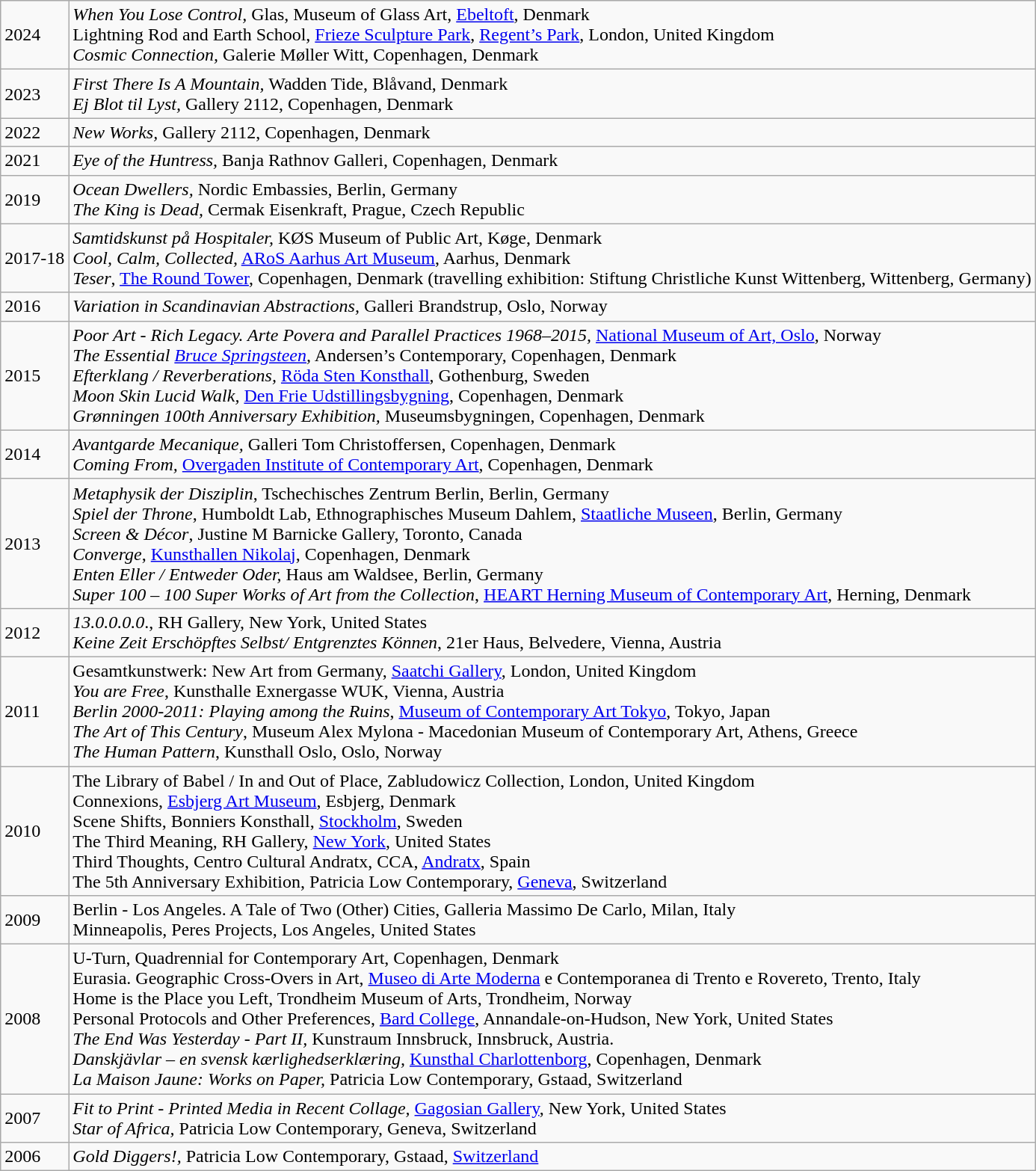<table class="wikitable">
<tr>
<td>2024</td>
<td><em>When You Lose Control,</em> Glas, Museum of Glass Art, <a href='#'>Ebeltoft</a>, Denmark<br>Lightning Rod and Earth School, <a href='#'>Frieze Sculpture Park</a>, <a href='#'>Regent’s Park</a>, London, United Kingdom<br><em>Cosmic Connection,</em> Galerie Møller Witt, Copenhagen, Denmark</td>
</tr>
<tr>
<td>2023</td>
<td><em>First There Is A Mountain,</em> Wadden Tide, Blåvand, Denmark<br><em>Ej Blot til Lyst,</em> Gallery 2112, Copenhagen, Denmark</td>
</tr>
<tr>
<td>2022</td>
<td><em>New Works,</em> Gallery 2112, Copenhagen, Denmark</td>
</tr>
<tr>
<td>2021</td>
<td><em>Eye of the Huntress,</em> Banja Rathnov Galleri, Copenhagen, Denmark</td>
</tr>
<tr>
<td>2019</td>
<td><em>Ocean Dwellers,</em> Nordic Embassies, Berlin, Germany<br><em>The King is Dead,</em> Cermak Eisenkraft, Prague, Czech Republic</td>
</tr>
<tr>
<td>2017-18</td>
<td><em>Samtidskunst på Hospitaler,</em> KØS Museum of Public Art, Køge, Denmark<br><em>Cool, Calm, Collected,</em> <a href='#'>ARoS Aarhus Art Museum</a>, Aarhus, Denmark<br><em>Teser</em>, <a href='#'>The Round Tower</a>, Copenhagen, Denmark (travelling exhibition: Stiftung Christliche Kunst Wittenberg, Wittenberg, Germany)</td>
</tr>
<tr>
<td>2016</td>
<td><em>Variation in Scandinavian Abstractions,</em> Galleri Brandstrup, Oslo, Norway</td>
</tr>
<tr>
<td>2015</td>
<td><em>Poor Art - Rich Legacy. Arte Povera and Parallel Practices 1968–2015,</em> <a href='#'>National Museum of Art, Oslo</a>, Norway<br><em>The Essential <a href='#'>Bruce Springsteen</a>,</em> Andersen’s Contemporary, Copenhagen, Denmark<br><em>Efterklang / Reverberations,</em> <a href='#'>Röda Sten Konsthall</a>, Gothenburg, Sweden<br><em>Moon Skin Lucid Walk,</em> <a href='#'>Den Frie Udstillingsbygning</a>, Copenhagen, Denmark<br><em>Grønningen 100th Anniversary Exhibition,</em> Museumsbygningen, Copenhagen, Denmark</td>
</tr>
<tr>
<td>2014</td>
<td><em>Avantgarde Mecanique,</em> Galleri Tom Christoffersen, Copenhagen, Denmark<br><em>Coming From,</em> <a href='#'>Overgaden Institute of Contemporary Art</a>, Copenhagen, Denmark</td>
</tr>
<tr>
<td>2013</td>
<td><em>Metaphysik der Disziplin</em>, Tschechisches Zentrum Berlin, Berlin, Germany<br><em>Spiel der Throne</em>, Humboldt Lab, Ethnographisches Museum Dahlem, <a href='#'>Staatliche Museen</a>, Berlin, Germany<br><em>Screen & Décor</em>, Justine M Barnicke Gallery, Toronto, Canada<br><em>Converge</em>, <a href='#'>Kunsthallen Nikolaj</a>, Copenhagen, Denmark<br><em>Enten Eller / Entweder Oder,</em> Haus am Waldsee, Berlin, Germany<br><em>Super 100 – 100 Super Works of Art from the Collection</em>, <a href='#'>HEART Herning Museum of Contemporary Art</a>, Herning, Denmark</td>
</tr>
<tr>
<td>2012</td>
<td><em>13.0.0.0.0</em>., RH Gallery, New York, United States<br><em>Keine Zeit Erschöpftes Selbst/ Entgrenztes Können</em>, 21er Haus, Belvedere, Vienna, Austria</td>
</tr>
<tr>
<td>2011</td>
<td>Gesamtkunstwerk: New Art from Germany, <a href='#'>Saatchi Gallery</a>, London, United Kingdom<br><em>You are Free</em>, Kunsthalle Exnergasse WUK, Vienna, Austria<br><em>Berlin 2000-2011: Playing among the Ruins</em>, <a href='#'>Museum of Contemporary Art Tokyo</a>, Tokyo, Japan<br><em>The Art of This Century</em>, Museum Alex Mylona - Macedonian Museum of Contemporary Art, Athens, Greece<br><em>The Human Pattern</em>, Kunsthall Oslo, Oslo, Norway</td>
</tr>
<tr>
<td>2010</td>
<td>The Library of Babel / In and Out of Place, Zabludowicz Collection, London, United Kingdom<br>Connexions, <a href='#'>Esbjerg Art Museum</a>, Esbjerg, Denmark<br>Scene Shifts, Bonniers Konsthall, <a href='#'>Stockholm</a>, Sweden<br>The Third Meaning, RH Gallery, <a href='#'>New York</a>, United States<br>Third Thoughts, Centro Cultural Andratx, CCA, <a href='#'>Andratx</a>, Spain<br>The 5th Anniversary Exhibition, Patricia Low Contemporary, <a href='#'>Geneva</a>, Switzerland</td>
</tr>
<tr>
<td>2009</td>
<td>Berlin - Los Angeles. A Tale of Two (Other) Cities, Galleria Massimo De Carlo, Milan, Italy<br>Minneapolis, Peres Projects, Los Angeles, United States</td>
</tr>
<tr>
<td>2008</td>
<td>U-Turn, Quadrennial for Contemporary Art, Copenhagen, Denmark<br>Eurasia. Geographic Cross-Overs in Art, <a href='#'>Museo di Arte Moderna</a> e Contemporanea di Trento e Rovereto, Trento, Italy<br>Home is the Place you Left, Trondheim Museum of Arts, Trondheim, Norway<br>Personal Protocols and Other Preferences, <a href='#'>Bard College</a>, Annandale-on-Hudson, New York, United States<br><em>The End Was Yesterday - Part II,</em> Kunstraum Innsbruck, Innsbruck, Austria.<br><em>Danskjävlar – en svensk kærlighedserklæring,</em> <a href='#'>Kunsthal Charlottenborg</a>, Copenhagen, Denmark<br><em>La Maison Jaune: Works on Paper,</em> Patricia Low Contemporary, Gstaad, Switzerland</td>
</tr>
<tr>
<td>2007</td>
<td><em>Fit to Print - Printed Media in Recent Collage,</em> <a href='#'>Gagosian Gallery</a>, New York, United States<br><em>Star of Africa,</em> Patricia Low Contemporary, Geneva, Switzerland</td>
</tr>
<tr>
<td>2006</td>
<td><em>Gold Diggers!,</em> Patricia Low Contemporary, Gstaad, <a href='#'>Switzerland</a></td>
</tr>
</table>
